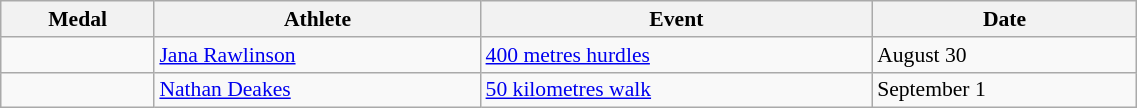<table class="wikitable" style="font-size:90%" width=60%>
<tr>
<th>Medal</th>
<th>Athlete</th>
<th>Event</th>
<th>Date</th>
</tr>
<tr>
<td></td>
<td><a href='#'>Jana Rawlinson</a></td>
<td><a href='#'>400 metres hurdles</a></td>
<td>August 30</td>
</tr>
<tr>
<td></td>
<td><a href='#'>Nathan Deakes</a></td>
<td><a href='#'>50 kilometres walk</a></td>
<td>September 1</td>
</tr>
</table>
